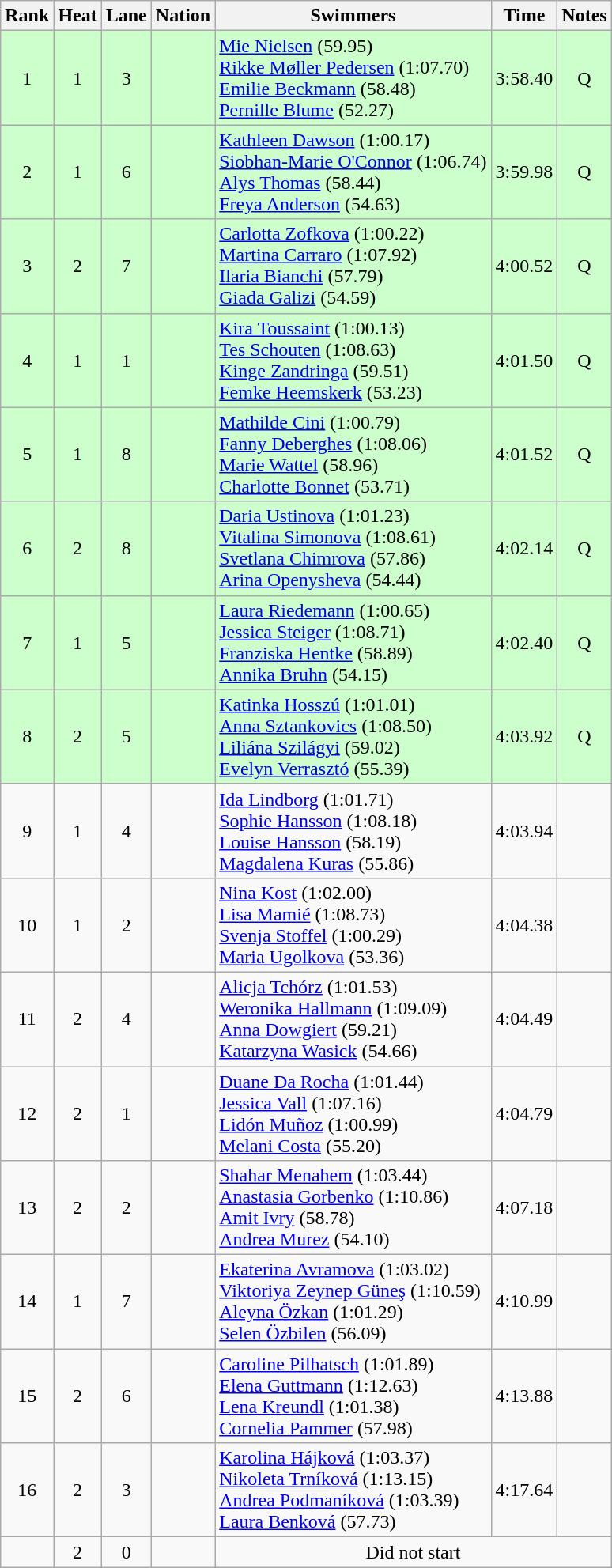<table class="wikitable sortable" style="text-align:center">
<tr>
<th>Rank</th>
<th>Heat</th>
<th>Lane</th>
<th>Nation</th>
<th>Swimmers</th>
<th>Time</th>
<th>Notes</th>
</tr>
<tr bgcolor=ccffcc>
<td>1</td>
<td>1</td>
<td>3</td>
<td align=left></td>
<td align=left><a href='#'>Mie Nielsen</a> (59.95)<br><a href='#'>Rikke Møller Pedersen</a> (1:07.70)<br><a href='#'>Emilie Beckmann</a> (58.48)<br><a href='#'>Pernille Blume</a> (52.27)</td>
<td>3:58.40</td>
<td>Q</td>
</tr>
<tr bgcolor=ccffcc>
<td>2</td>
<td>1</td>
<td>6</td>
<td align=left></td>
<td align=left><a href='#'>Kathleen Dawson</a> (1:00.17)<br><a href='#'>Siobhan-Marie O'Connor</a> (1:06.74)<br><a href='#'>Alys Thomas</a> (58.44)<br><a href='#'>Freya Anderson</a> (54.63)</td>
<td>3:59.98</td>
<td>Q</td>
</tr>
<tr bgcolor=ccffcc>
<td>3</td>
<td>2</td>
<td>7</td>
<td align=left></td>
<td align=left><a href='#'>Carlotta Zofkova</a> (1:00.22)<br><a href='#'>Martina Carraro</a> (1:07.92)<br><a href='#'>Ilaria Bianchi</a> (57.79)<br><a href='#'>Giada Galizi</a> (54.59)</td>
<td>4:00.52</td>
<td>Q</td>
</tr>
<tr bgcolor=ccffcc>
<td>4</td>
<td>1</td>
<td>1</td>
<td align=left></td>
<td align=left><a href='#'>Kira Toussaint</a> (1:00.13)<br><a href='#'>Tes Schouten</a> (1:08.63)<br><a href='#'>Kinge Zandringa</a> (59.51)<br><a href='#'>Femke Heemskerk</a> (53.23)</td>
<td>4:01.50</td>
<td>Q</td>
</tr>
<tr bgcolor=ccffcc>
<td>5</td>
<td>1</td>
<td>8</td>
<td align=left></td>
<td align=left><a href='#'>Mathilde Cini</a> (1:00.79)<br><a href='#'>Fanny Deberghes</a> (1:08.06)<br><a href='#'>Marie Wattel</a> (58.96)<br><a href='#'>Charlotte Bonnet</a> (53.71)</td>
<td>4:01.52</td>
<td>Q</td>
</tr>
<tr bgcolor=ccffcc>
<td>6</td>
<td>2</td>
<td>8</td>
<td align=left></td>
<td align=left><a href='#'>Daria Ustinova</a> (1:01.23)<br><a href='#'>Vitalina Simonova</a> (1:08.61)<br><a href='#'>Svetlana Chimrova</a> (57.86)<br><a href='#'>Arina Openysheva</a> (54.44)</td>
<td>4:02.14</td>
<td>Q</td>
</tr>
<tr bgcolor=ccffcc>
<td>7</td>
<td>1</td>
<td>5</td>
<td align=left></td>
<td align=left><a href='#'>Laura Riedemann</a> (1:00.65)<br><a href='#'>Jessica Steiger</a> (1:08.71)<br><a href='#'>Franziska Hentke</a> (58.89)<br><a href='#'>Annika Bruhn</a> (54.15)</td>
<td>4:02.40</td>
<td>Q</td>
</tr>
<tr bgcolor=ccffcc>
<td>8</td>
<td>2</td>
<td>5</td>
<td align=left></td>
<td align=left><a href='#'>Katinka Hosszú</a> (1:01.01)<br><a href='#'>Anna Sztankovics</a> (1:08.50)<br><a href='#'>Liliána Szilágyi</a> (59.02)<br><a href='#'>Evelyn Verrasztó</a> (55.39)</td>
<td>4:03.92</td>
<td>Q</td>
</tr>
<tr>
<td>9</td>
<td>1</td>
<td>4</td>
<td align=left></td>
<td align=left><a href='#'>Ida Lindborg</a> (1:01.71)<br><a href='#'>Sophie Hansson</a> (1:08.18)<br><a href='#'>Louise Hansson</a> (58.19)<br><a href='#'>Magdalena Kuras</a> (55.86)</td>
<td>4:03.94</td>
<td></td>
</tr>
<tr>
<td>10</td>
<td>1</td>
<td>2</td>
<td align=left></td>
<td align=left><a href='#'>Nina Kost</a> (1:02.00)<br><a href='#'>Lisa Mamié</a> (1:08.73)<br><a href='#'>Svenja Stoffel</a> (1:00.29)<br><a href='#'>Maria Ugolkova</a> (53.36)</td>
<td>4:04.38</td>
<td></td>
</tr>
<tr>
<td>11</td>
<td>2</td>
<td>4</td>
<td align=left></td>
<td align=left><a href='#'>Alicja Tchórz</a> (1:01.53)<br><a href='#'>Weronika Hallmann</a> (1:09.09)<br><a href='#'>Anna Dowgiert</a> (59.21)<br><a href='#'>Katarzyna Wasick</a> (54.66)</td>
<td>4:04.49</td>
<td></td>
</tr>
<tr>
<td>12</td>
<td>2</td>
<td>1</td>
<td align=left></td>
<td align=left><a href='#'>Duane Da Rocha</a> (1:01.44)<br><a href='#'>Jessica Vall</a> (1:07.16)<br><a href='#'>Lidón Muñoz</a> (1:00.99)<br><a href='#'>Melani Costa</a> (55.20)</td>
<td>4:04.79</td>
<td></td>
</tr>
<tr>
<td>13</td>
<td>2</td>
<td>2</td>
<td align=left></td>
<td align=left><a href='#'>Shahar Menahem</a> (1:03.44)<br><a href='#'>Anastasia Gorbenko</a> (1:10.86)<br><a href='#'>Amit Ivry</a> (58.78)<br><a href='#'>Andrea Murez</a> (54.10)</td>
<td>4:07.18</td>
<td></td>
</tr>
<tr>
<td>14</td>
<td>1</td>
<td>7</td>
<td align=left></td>
<td align=left><a href='#'>Ekaterina Avramova</a> (1:03.02)<br><a href='#'>Viktoriya Zeynep Güneş</a> (1:10.59)<br><a href='#'>Aleyna Özkan</a> (1:01.29)<br><a href='#'>Selen Özbilen</a> (56.09)</td>
<td>4:10.99</td>
<td></td>
</tr>
<tr>
<td>15</td>
<td>2</td>
<td>6</td>
<td align=left></td>
<td align=left><a href='#'>Caroline Pilhatsch</a> (1:01.89)<br><a href='#'>Elena Guttmann</a> (1:12.63)<br><a href='#'>Lena Kreundl</a> (1:01.38)<br><a href='#'>Cornelia Pammer</a> (57.98)</td>
<td>4:13.88</td>
<td></td>
</tr>
<tr>
<td>16</td>
<td>2</td>
<td>3</td>
<td align=left></td>
<td align=left><a href='#'>Karolina Hájková</a> (1:03.37)<br><a href='#'>Nikoleta Trníková</a> (1:13.15)<br><a href='#'>Andrea Podmaníková</a> (1:03.39)<br><a href='#'>Laura Benková</a> (57.73)</td>
<td>4:17.64</td>
<td></td>
</tr>
<tr>
<td></td>
<td>2</td>
<td>0</td>
<td align=left></td>
<td colspan=3>Did not start</td>
</tr>
</table>
